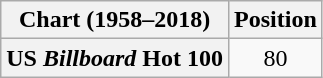<table class="wikitable plainrowheaders" style="text-align:center">
<tr>
<th>Chart (1958–2018)</th>
<th>Position</th>
</tr>
<tr>
<th scope="row">US <em>Billboard</em> Hot 100</th>
<td>80</td>
</tr>
</table>
